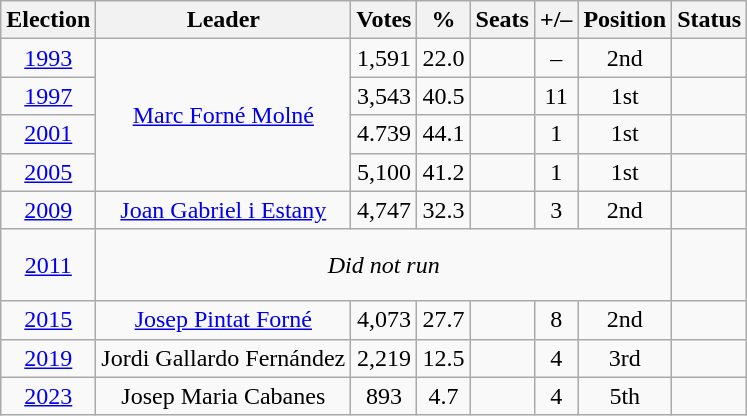<table class=wikitable style=text-align:center>
<tr>
<th>Election</th>
<th>Leader</th>
<th>Votes</th>
<th>%</th>
<th>Seats</th>
<th>+/–</th>
<th>Position</th>
<th>Status</th>
</tr>
<tr>
<td><a href='#'>1993</a></td>
<td rowspan=4><a href='#'>Marc Forné Molné</a></td>
<td>1,591</td>
<td>22.0</td>
<td></td>
<td>–</td>
<td>2nd</td>
<td></td>
</tr>
<tr>
<td><a href='#'>1997</a></td>
<td>3,543</td>
<td>40.5</td>
<td></td>
<td> 11</td>
<td> 1st</td>
<td></td>
</tr>
<tr>
<td><a href='#'>2001</a></td>
<td>4.739</td>
<td>44.1</td>
<td></td>
<td> 1</td>
<td> 1st</td>
<td></td>
</tr>
<tr>
<td><a href='#'>2005</a></td>
<td>5,100</td>
<td>41.2</td>
<td></td>
<td> 1</td>
<td> 1st</td>
<td></td>
</tr>
<tr>
<td><a href='#'>2009</a></td>
<td align=center><a href='#'>Joan Gabriel i Estany</a></td>
<td>4,747</td>
<td>32.3</td>
<td></td>
<td> 3</td>
<td> 2nd</td>
<td></td>
</tr>
<tr style=height:3em>
<td><a href='#'>2011</a></td>
<td colspan=6><em>Did not run</em></td>
<td></td>
</tr>
<tr>
<td><a href='#'>2015</a></td>
<td align=center><a href='#'>Josep Pintat Forné</a></td>
<td>4,073</td>
<td>27.7</td>
<td></td>
<td> 8</td>
<td>2nd</td>
<td></td>
</tr>
<tr>
<td><a href='#'>2019</a></td>
<td align=center>Jordi Gallardo Fernández</td>
<td>2,219</td>
<td>12.5</td>
<td></td>
<td> 4</td>
<td>3rd</td>
<td></td>
</tr>
<tr>
<td><a href='#'>2023</a></td>
<td align=center>Josep Maria Cabanes</td>
<td>893</td>
<td>4.7</td>
<td></td>
<td> 4</td>
<td> 5th</td>
<td></td>
</tr>
</table>
